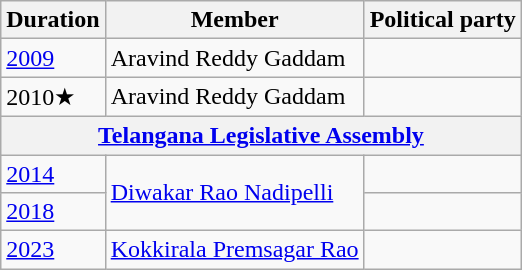<table class="wikitable">
<tr>
<th>Duration</th>
<th>Member</th>
<th colspan="2">Political party</th>
</tr>
<tr>
<td><a href='#'>2009</a></td>
<td>Aravind Reddy Gaddam</td>
<td></td>
</tr>
<tr>
<td>2010★</td>
<td>Aravind Reddy Gaddam</td>
</tr>
<tr>
<th colspan=4><a href='#'>Telangana Legislative Assembly</a></th>
</tr>
<tr>
<td><a href='#'>2014</a></td>
<td rowspan=2><a href='#'>Diwakar Rao Nadipelli</a></td>
<td></td>
</tr>
<tr>
<td><a href='#'>2018</a></td>
</tr>
<tr>
<td><a href='#'>2023</a></td>
<td><a href='#'>Kokkirala Premsagar Rao</a></td>
<td></td>
</tr>
</table>
